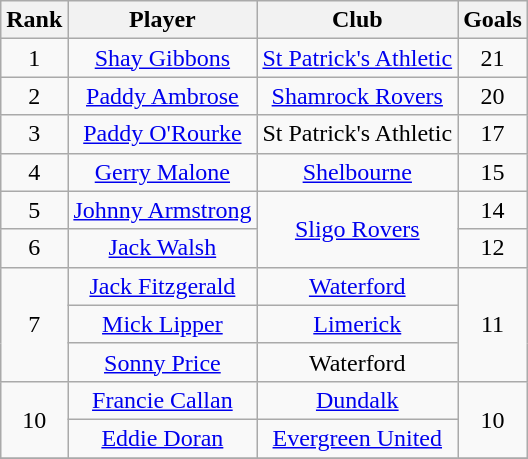<table class="wikitable" style="text-align:center">
<tr>
<th>Rank</th>
<th>Player</th>
<th>Club</th>
<th>Goals</th>
</tr>
<tr>
<td>1</td>
<td><a href='#'>Shay Gibbons</a></td>
<td><a href='#'>St Patrick's Athletic</a></td>
<td>21</td>
</tr>
<tr>
<td>2</td>
<td><a href='#'>Paddy Ambrose</a></td>
<td><a href='#'>Shamrock Rovers</a></td>
<td>20</td>
</tr>
<tr>
<td>3</td>
<td><a href='#'>Paddy O'Rourke</a></td>
<td>St Patrick's Athletic</td>
<td>17</td>
</tr>
<tr>
<td>4</td>
<td><a href='#'>Gerry Malone</a></td>
<td><a href='#'>Shelbourne</a></td>
<td>15</td>
</tr>
<tr>
<td>5</td>
<td><a href='#'>Johnny Armstrong</a></td>
<td rowspan="2"><a href='#'>Sligo Rovers</a></td>
<td>14</td>
</tr>
<tr>
<td>6</td>
<td><a href='#'>Jack Walsh</a></td>
<td>12</td>
</tr>
<tr>
<td rowspan="3">7</td>
<td><a href='#'>Jack Fitzgerald</a></td>
<td><a href='#'>Waterford</a></td>
<td rowspan="3">11</td>
</tr>
<tr>
<td><a href='#'>Mick Lipper</a></td>
<td><a href='#'>Limerick</a></td>
</tr>
<tr>
<td><a href='#'>Sonny Price</a></td>
<td>Waterford</td>
</tr>
<tr>
<td rowspan="2">10</td>
<td><a href='#'>Francie Callan</a></td>
<td><a href='#'>Dundalk</a></td>
<td rowspan="2">10</td>
</tr>
<tr>
<td><a href='#'>Eddie Doran</a></td>
<td><a href='#'>Evergreen United</a></td>
</tr>
<tr>
</tr>
</table>
